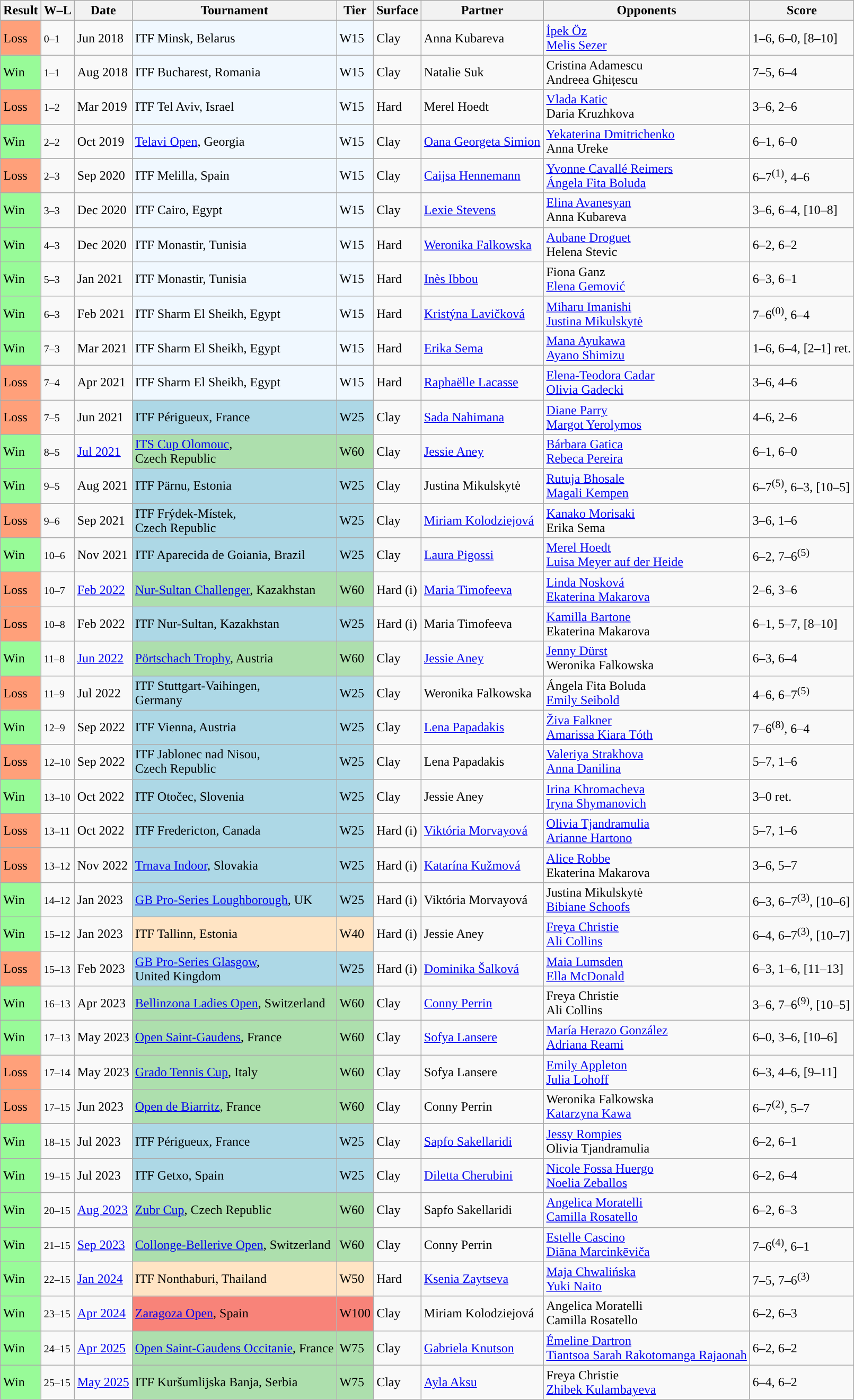<table class="sortable wikitable">
<tr>
<th>Result</th>
<th class="unsortable">W–L</th>
<th>Date</th>
<th>Tournament</th>
<th>Tier</th>
<th>Surface</th>
<th>Partner</th>
<th>Opponents</th>
<th class="unsortable">Score</th>
</tr>
<tr>
<td style="background:#ffa07a">Loss</td>
<td><small>0–1</small></td>
<td>Jun 2018</td>
<td style="background:#f0f8ff;">ITF Minsk, Belarus</td>
<td style="background:#f0f8ff;">W15</td>
<td>Clay</td>
<td> Anna Kubareva</td>
<td> <a href='#'>İpek Öz</a> <br>  <a href='#'>Melis Sezer</a></td>
<td>1–6, 6–0, [8–10]</td>
</tr>
<tr>
<td style="background:#98fb98;">Win</td>
<td><small>1–1</small></td>
<td>Aug 2018</td>
<td style="background:#f0f8ff;">ITF Bucharest, Romania</td>
<td style="background:#f0f8ff;">W15</td>
<td>Clay</td>
<td> Natalie Suk</td>
<td> Cristina Adamescu <br>  Andreea Ghițescu</td>
<td>7–5, 6–4</td>
</tr>
<tr>
<td style="background:#ffa07a">Loss</td>
<td><small>1–2</small></td>
<td>Mar 2019</td>
<td style="background:#f0f8ff;">ITF Tel Aviv, Israel</td>
<td style="background:#f0f8ff;">W15</td>
<td>Hard</td>
<td> Merel Hoedt</td>
<td> <a href='#'>Vlada Katic</a> <br>  Daria Kruzhkova</td>
<td>3–6, 2–6</td>
</tr>
<tr>
<td style="background:#98fb98;">Win</td>
<td><small>2–2</small></td>
<td>Oct 2019</td>
<td style="background:#f0f8ff;"><a href='#'>Telavi Open</a>, Georgia</td>
<td style="background:#f0f8ff;">W15</td>
<td>Clay</td>
<td> <a href='#'>Oana Georgeta Simion</a></td>
<td> <a href='#'>Yekaterina Dmitrichenko</a> <br>  Anna Ureke</td>
<td>6–1, 6–0</td>
</tr>
<tr>
<td style="background:#ffa07a">Loss</td>
<td><small>2–3</small></td>
<td>Sep 2020</td>
<td style="background:#f0f8ff;">ITF Melilla, Spain</td>
<td style="background:#f0f8ff;">W15</td>
<td>Clay</td>
<td> <a href='#'>Caijsa Hennemann</a></td>
<td> <a href='#'>Yvonne Cavallé Reimers</a> <br>  <a href='#'>Ángela Fita Boluda</a></td>
<td>6–7<sup>(1)</sup>, 4–6</td>
</tr>
<tr>
<td style="background:#98fb98;">Win</td>
<td><small>3–3</small></td>
<td>Dec 2020</td>
<td style="background:#f0f8ff;">ITF Cairo, Egypt</td>
<td style="background:#f0f8ff;">W15</td>
<td>Clay</td>
<td> <a href='#'>Lexie Stevens</a></td>
<td> <a href='#'>Elina Avanesyan</a> <br>  Anna Kubareva</td>
<td>3–6, 6–4, [10–8]</td>
</tr>
<tr>
<td style="background:#98fb98;">Win</td>
<td><small>4–3</small></td>
<td>Dec 2020</td>
<td style="background:#f0f8ff;">ITF Monastir, Tunisia</td>
<td style="background:#f0f8ff;">W15</td>
<td>Hard</td>
<td> <a href='#'>Weronika Falkowska</a></td>
<td> <a href='#'>Aubane Droguet</a> <br>  Helena Stevic</td>
<td>6–2, 6–2</td>
</tr>
<tr>
<td style="background:#98fb98;">Win</td>
<td><small>5–3</small></td>
<td>Jan 2021</td>
<td style="background:#f0f8ff;">ITF Monastir, Tunisia</td>
<td style="background:#f0f8ff;">W15</td>
<td>Hard</td>
<td> <a href='#'>Inès Ibbou</a></td>
<td> Fiona Ganz <br>  <a href='#'>Elena Gemović</a></td>
<td>6–3, 6–1</td>
</tr>
<tr>
<td style="background:#98fb98;">Win</td>
<td><small>6–3</small></td>
<td>Feb 2021</td>
<td style="background:#f0f8ff;">ITF Sharm El Sheikh, Egypt</td>
<td style="background:#f0f8ff;">W15</td>
<td>Hard</td>
<td> <a href='#'>Kristýna Lavičková</a></td>
<td> <a href='#'>Miharu Imanishi</a> <br>  <a href='#'>Justina Mikulskytė</a></td>
<td>7–6<sup>(0)</sup>, 6–4</td>
</tr>
<tr>
<td style="background:#98fb98;">Win</td>
<td><small>7–3</small></td>
<td>Mar 2021</td>
<td style="background:#f0f8ff;">ITF Sharm El Sheikh, Egypt</td>
<td style="background:#f0f8ff;">W15</td>
<td>Hard</td>
<td> <a href='#'>Erika Sema</a></td>
<td> <a href='#'>Mana Ayukawa</a> <br>  <a href='#'>Ayano Shimizu</a></td>
<td>1–6, 6–4, [2–1] ret.</td>
</tr>
<tr>
<td style="background:#ffa07a">Loss</td>
<td><small>7–4</small></td>
<td>Apr 2021</td>
<td style="background:#f0f8ff;">ITF Sharm El Sheikh, Egypt</td>
<td style="background:#f0f8ff;">W15</td>
<td>Hard</td>
<td> <a href='#'>Raphaëlle Lacasse</a></td>
<td> <a href='#'>Elena-Teodora Cadar</a> <br>  <a href='#'>Olivia Gadecki</a></td>
<td>3–6, 4–6</td>
</tr>
<tr>
<td style="background:#ffa07a">Loss</td>
<td><small>7–5</small></td>
<td>Jun 2021</td>
<td style="background:lightblue">ITF Périgueux, France</td>
<td style="background:lightblue">W25</td>
<td>Clay</td>
<td> <a href='#'>Sada Nahimana</a></td>
<td> <a href='#'>Diane Parry</a> <br>  <a href='#'>Margot Yerolymos</a></td>
<td>4–6, 2–6</td>
</tr>
<tr>
<td style="background:#98fb98;">Win</td>
<td><small>8–5</small></td>
<td><a href='#'>Jul 2021</a></td>
<td style="background:#addfad;"><a href='#'>ITS Cup Olomouc</a>, <br>Czech Republic</td>
<td style="background:#addfad;">W60</td>
<td>Clay</td>
<td> <a href='#'>Jessie Aney</a></td>
<td> <a href='#'>Bárbara Gatica</a> <br>  <a href='#'>Rebeca Pereira</a></td>
<td>6–1, 6–0</td>
</tr>
<tr>
<td style="background:#98fb98;">Win</td>
<td><small>9–5</small></td>
<td>Aug 2021</td>
<td bgcolor=lightblue>ITF Pärnu, Estonia</td>
<td bgcolor=lightblue>W25</td>
<td>Clay</td>
<td> Justina Mikulskytė</td>
<td> <a href='#'>Rutuja Bhosale</a> <br>  <a href='#'>Magali Kempen</a></td>
<td>6–7<sup>(5)</sup>, 6–3, [10–5]</td>
</tr>
<tr>
<td style="background:#ffa07a;">Loss</td>
<td><small>9–6</small></td>
<td>Sep 2021</td>
<td bgcolor=lightblue>ITF Frýdek-Místek, <br>Czech Republic</td>
<td bgcolor=lightblue>W25</td>
<td>Clay</td>
<td> <a href='#'>Miriam Kolodziejová</a></td>
<td> <a href='#'>Kanako Morisaki</a> <br>  Erika Sema</td>
<td>3–6, 1–6</td>
</tr>
<tr>
<td style="background:#98fb98;">Win</td>
<td><small>10–6</small></td>
<td>Nov 2021</td>
<td style="background:lightblue;">ITF Aparecida de Goiania, Brazil</td>
<td style="background:lightblue;">W25</td>
<td>Clay</td>
<td> <a href='#'>Laura Pigossi</a></td>
<td> <a href='#'>Merel Hoedt</a> <br>  <a href='#'>Luisa Meyer auf der Heide</a></td>
<td>6–2, 7–6<sup>(5)</sup></td>
</tr>
<tr>
<td style="background:#ffa07a;">Loss</td>
<td><small>10–7</small></td>
<td><a href='#'>Feb 2022</a></td>
<td style="background:#addfad"><a href='#'>Nur-Sultan Challenger</a>, Kazakhstan</td>
<td style="background:#addfad">W60</td>
<td>Hard (i)</td>
<td> <a href='#'>Maria Timofeeva</a></td>
<td> <a href='#'>Linda Nosková</a> <br>  <a href='#'>Ekaterina Makarova</a></td>
<td>2–6, 3–6</td>
</tr>
<tr>
<td style="background:#ffa07a;">Loss</td>
<td><small>10–8</small></td>
<td>Feb 2022</td>
<td style="background:lightblue">ITF Nur-Sultan, Kazakhstan</td>
<td style="background:lightblue">W25</td>
<td>Hard (i)</td>
<td> Maria Timofeeva</td>
<td> <a href='#'>Kamilla Bartone</a> <br>  Ekaterina Makarova</td>
<td>6–1, 5–7, [8–10]</td>
</tr>
<tr>
<td style="background:#98fb98;">Win</td>
<td><small>11–8</small></td>
<td><a href='#'>Jun 2022</a></td>
<td style="background:#addfad;"><a href='#'>Pörtschach Trophy</a>, Austria</td>
<td style="background:#addfad;">W60</td>
<td>Clay</td>
<td> <a href='#'>Jessie Aney</a></td>
<td> <a href='#'>Jenny Dürst</a> <br>  Weronika Falkowska</td>
<td>6–3, 6–4</td>
</tr>
<tr>
<td style="background:#ffa07a;">Loss</td>
<td><small>11–9</small></td>
<td>Jul 2022</td>
<td style="background:lightblue">ITF Stuttgart-Vaihingen, <br>Germany</td>
<td style="background:lightblue">W25</td>
<td>Clay</td>
<td> Weronika Falkowska</td>
<td> Ángela Fita Boluda <br>  <a href='#'>Emily Seibold</a></td>
<td>4–6, 6–7<sup>(5)</sup></td>
</tr>
<tr>
<td style="background:#98fb98;">Win</td>
<td><small>12–9</small></td>
<td>Sep 2022</td>
<td style="background:lightblue">ITF Vienna, Austria</td>
<td style="background:lightblue">W25</td>
<td>Clay</td>
<td> <a href='#'>Lena Papadakis</a></td>
<td> <a href='#'>Živa Falkner</a> <br>  <a href='#'>Amarissa Kiara Tóth</a></td>
<td>7–6<sup>(8)</sup>, 6–4</td>
</tr>
<tr>
<td style="background:#ffa07a;">Loss</td>
<td><small>12–10</small></td>
<td>Sep 2022</td>
<td bgcolor=lightblue>ITF Jablonec nad Nisou, <br>Czech Republic</td>
<td bgcolor=lightblue>W25</td>
<td>Clay</td>
<td> Lena Papadakis</td>
<td> <a href='#'>Valeriya Strakhova</a> <br>  <a href='#'>Anna Danilina</a></td>
<td>5–7, 1–6</td>
</tr>
<tr>
<td style="background:#98fb98;">Win</td>
<td><small>13–10</small></td>
<td>Oct 2022</td>
<td style="background:lightblue;">ITF Otočec, Slovenia</td>
<td style="background:lightblue;">W25</td>
<td>Clay</td>
<td> Jessie Aney</td>
<td> <a href='#'>Irina Khromacheva</a> <br>  <a href='#'>Iryna Shymanovich</a></td>
<td>3–0 ret.</td>
</tr>
<tr>
<td style="background:#ffa07a;">Loss</td>
<td><small>13–11</small></td>
<td>Oct 2022</td>
<td style="background:lightblue;">ITF Fredericton, Canada</td>
<td style="background:lightblue;">W25</td>
<td>Hard (i)</td>
<td> <a href='#'>Viktória Morvayová</a></td>
<td> <a href='#'>Olivia Tjandramulia</a> <br>  <a href='#'>Arianne Hartono</a></td>
<td>5–7, 1–6</td>
</tr>
<tr>
<td style="background:#ffa07a;">Loss</td>
<td><small>13–12</small></td>
<td>Nov 2022</td>
<td style="background:lightblue;"><a href='#'>Trnava Indoor</a>, Slovakia</td>
<td style="background:lightblue;">W25</td>
<td>Hard (i)</td>
<td> <a href='#'>Katarína Kužmová</a></td>
<td> <a href='#'>Alice Robbe</a> <br>  Ekaterina Makarova</td>
<td>3–6, 5–7</td>
</tr>
<tr>
<td style="background:#98fb98;">Win</td>
<td><small>14–12</small></td>
<td>Jan 2023</td>
<td style="background:lightblue;"><a href='#'>GB Pro-Series Loughborough</a>, UK</td>
<td style="background:lightblue;">W25</td>
<td>Hard (i)</td>
<td> Viktória Morvayová</td>
<td> Justina Mikulskytė <br>  <a href='#'>Bibiane Schoofs</a></td>
<td>6–3, 6–7<sup>(3)</sup>, [10–6]</td>
</tr>
<tr>
<td style="background:#98fb98;">Win</td>
<td><small>15–12</small></td>
<td>Jan 2023</td>
<td style="background:#ffe4c4;">ITF Tallinn, Estonia</td>
<td style="background:#ffe4c4;">W40</td>
<td>Hard (i)</td>
<td> Jessie Aney</td>
<td> <a href='#'>Freya Christie</a> <br>  <a href='#'>Ali Collins</a></td>
<td>6–4, 6–7<sup>(3)</sup>, [10–7]</td>
</tr>
<tr>
<td style="background:#ffa07a;">Loss</td>
<td><small>15–13</small></td>
<td>Feb 2023</td>
<td bgcolor=lightblue><a href='#'>GB Pro-Series Glasgow</a>, <br>United Kingdom</td>
<td bgcolor=lightblue>W25</td>
<td>Hard (i)</td>
<td> <a href='#'>Dominika Šalková</a></td>
<td> <a href='#'>Maia Lumsden</a> <br>  <a href='#'>Ella McDonald</a></td>
<td>6–3, 1–6, [11–13]</td>
</tr>
<tr>
<td style="background:#98fb98;">Win</td>
<td><small>16–13</small></td>
<td>Apr 2023</td>
<td bgcolor=addfad><a href='#'>Bellinzona Ladies Open</a>, Switzerland</td>
<td bgcolor=addfad>W60</td>
<td>Clay</td>
<td> <a href='#'>Conny Perrin</a></td>
<td> Freya Christie <br>  Ali Collins</td>
<td>3–6, 7–6<sup>(9)</sup>, [10–5]</td>
</tr>
<tr>
<td style="background:#98fb98;">Win</td>
<td><small>17–13</small></td>
<td>May 2023</td>
<td bgcolor=addfad><a href='#'>Open Saint-Gaudens</a>, France</td>
<td bgcolor=addfad>W60</td>
<td>Clay</td>
<td> <a href='#'>Sofya Lansere</a></td>
<td> <a href='#'>María Herazo González</a> <br>  <a href='#'>Adriana Reami</a></td>
<td>6–0, 3–6, [10–6]</td>
</tr>
<tr>
<td style="background:#ffa07a;">Loss</td>
<td><small>17–14</small></td>
<td>May 2023</td>
<td bgcolor=addfad><a href='#'>Grado Tennis Cup</a>, Italy</td>
<td bgcolor=addfad>W60</td>
<td>Clay</td>
<td> Sofya Lansere</td>
<td> <a href='#'>Emily Appleton</a> <br>  <a href='#'>Julia Lohoff</a></td>
<td>6–3, 4–6, [9–11]</td>
</tr>
<tr>
<td style="background:#ffa07a;">Loss</td>
<td><small>17–15</small></td>
<td>Jun 2023</td>
<td bgcolor=addfad><a href='#'>Open de Biarritz</a>, France</td>
<td bgcolor=addfad>W60</td>
<td>Clay</td>
<td> Conny Perrin</td>
<td> Weronika Falkowska <br>  <a href='#'>Katarzyna Kawa</a></td>
<td>6–7<sup>(2)</sup>, 5–7</td>
</tr>
<tr>
<td style="background:#98fb98;">Win</td>
<td><small>18–15</small></td>
<td>Jul 2023</td>
<td bgcolor=lightblue>ITF Périgueux, France</td>
<td bgcolor=lightblue>W25</td>
<td>Clay</td>
<td> <a href='#'>Sapfo Sakellaridi</a></td>
<td> <a href='#'>Jessy Rompies</a> <br>  Olivia Tjandramulia</td>
<td>6–2, 6–1</td>
</tr>
<tr>
<td style="background:#98fb98;">Win</td>
<td><small>19–15</small></td>
<td>Jul 2023</td>
<td bgcolor=lightblue>ITF Getxo, Spain</td>
<td bgcolor=lightblue>W25</td>
<td>Clay</td>
<td> <a href='#'>Diletta Cherubini</a></td>
<td> <a href='#'>Nicole Fossa Huergo</a> <br>  <a href='#'>Noelia Zeballos</a></td>
<td>6–2, 6–4</td>
</tr>
<tr>
<td style="background:#98fb98;">Win</td>
<td><small>20–15</small></td>
<td><a href='#'>Aug 2023</a></td>
<td bgcolor=addfad><a href='#'>Zubr Cup</a>, Czech Republic</td>
<td bgcolor=addfad>W60</td>
<td>Clay</td>
<td> Sapfo Sakellaridi</td>
<td> <a href='#'>Angelica Moratelli</a> <br>  <a href='#'>Camilla Rosatello</a></td>
<td>6–2, 6–3</td>
</tr>
<tr>
<td style="background:#98fb98;">Win</td>
<td><small>21–15</small></td>
<td><a href='#'>Sep 2023</a></td>
<td bgcolor=addfad><a href='#'>Collonge-Bellerive Open</a>, Switzerland</td>
<td bgcolor=addfad>W60</td>
<td>Clay</td>
<td> Conny Perrin</td>
<td> <a href='#'>Estelle Cascino</a> <br>  <a href='#'>Diāna Marcinkēviča</a></td>
<td>7–6<sup>(4)</sup>, 6–1</td>
</tr>
<tr>
<td style="background:#98fb98;">Win</td>
<td><small>22–15</small></td>
<td><a href='#'>Jan 2024</a></td>
<td style="background:#ffe4c4;">ITF Nonthaburi, Thailand</td>
<td style="background:#ffe4c4;">W50</td>
<td>Hard</td>
<td> <a href='#'>Ksenia Zaytseva</a></td>
<td> <a href='#'>Maja Chwalińska</a> <br>  <a href='#'>Yuki Naito</a></td>
<td>7–5, 7–6<sup>(3)</sup></td>
</tr>
<tr>
<td style="background:#98fb98;">Win</td>
<td><small>23–15</small></td>
<td><a href='#'>Apr 2024</a></td>
<td style=background:#f88379;><a href='#'>Zaragoza Open</a>, Spain</td>
<td style=background:#f88379;>W100</td>
<td>Clay</td>
<td> Miriam Kolodziejová</td>
<td> Angelica Moratelli <br>  Camilla Rosatello</td>
<td>6–2, 6–3</td>
</tr>
<tr>
<td style="background:#98fb98;">Win</td>
<td><small>24–15</small></td>
<td><a href='#'>Apr 2025</a></td>
<td bgcolor=addfad><a href='#'>Open Saint-Gaudens Occitanie</a>, France</td>
<td bgcolor=addfad>W75</td>
<td>Clay</td>
<td> <a href='#'>Gabriela Knutson</a></td>
<td> <a href='#'>Émeline Dartron</a> <br>  <a href='#'>Tiantsoa Sarah Rakotomanga Rajaonah</a></td>
<td>6–2, 6–2</td>
</tr>
<tr>
<td style="background:#98fb98;">Win</td>
<td><small>25–15</small></td>
<td><a href='#'>May 2025</a></td>
<td style="background:#addfad">ITF Kuršumlijska Banja, Serbia</td>
<td style="background:#addfad">W75</td>
<td>Clay</td>
<td> <a href='#'>Ayla Aksu</a></td>
<td> Freya Christie <br>  <a href='#'>Zhibek Kulambayeva</a></td>
<td>6–4, 6–2</td>
</tr>
</table>
